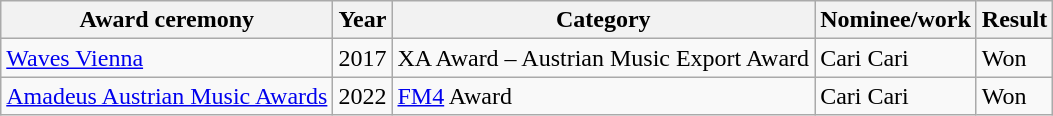<table class="wikitable">
<tr>
<th>Award ceremony</th>
<th>Year</th>
<th>Category</th>
<th>Nominee/work</th>
<th>Result</th>
</tr>
<tr>
<td><a href='#'>Waves Vienna</a></td>
<td>2017</td>
<td>XA Award – Austrian Music Export Award</td>
<td>Cari Cari</td>
<td>Won</td>
</tr>
<tr>
<td><a href='#'>Amadeus Austrian Music Awards</a></td>
<td>2022</td>
<td><a href='#'>FM4</a> Award</td>
<td>Cari Cari</td>
<td>Won</td>
</tr>
</table>
